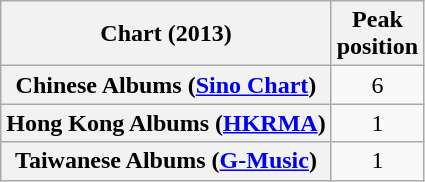<table class="wikitable plainrowheaders sortable">
<tr>
<th>Chart (2013)</th>
<th>Peak<br>position</th>
</tr>
<tr>
<th scope="row">Chinese Albums (<a href='#'>Sino Chart</a>)</th>
<td style="text-align:center;">6</td>
</tr>
<tr>
<th scope="row">Hong Kong Albums (<a href='#'>HKRMA</a>)</th>
<td style="text-align:center;">1</td>
</tr>
<tr>
<th scope="row">Taiwanese Albums (<a href='#'>G-Music</a>)</th>
<td style="text-align:center;">1</td>
</tr>
</table>
